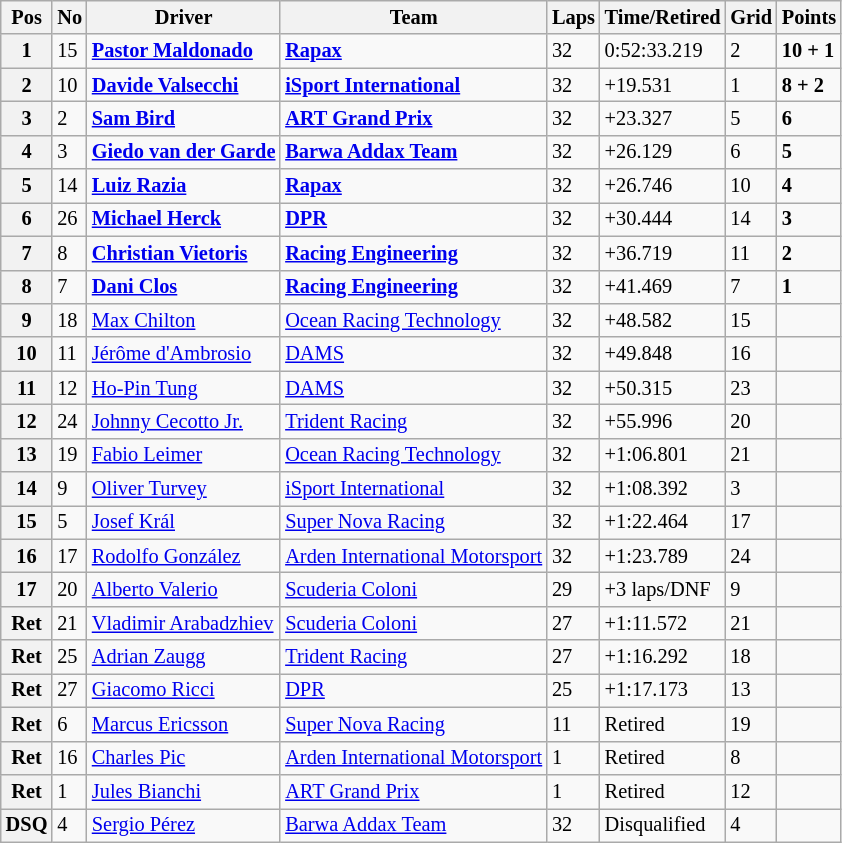<table class="wikitable" style="font-size:85%">
<tr>
<th>Pos</th>
<th>No</th>
<th>Driver</th>
<th>Team</th>
<th>Laps</th>
<th>Time/Retired</th>
<th>Grid</th>
<th>Points</th>
</tr>
<tr>
<th>1</th>
<td>15</td>
<td> <strong><a href='#'>Pastor Maldonado</a></strong></td>
<td><strong><a href='#'>Rapax</a></strong></td>
<td>32</td>
<td>0:52:33.219</td>
<td>2</td>
<td><strong>10 + 1</strong></td>
</tr>
<tr>
<th>2</th>
<td>10</td>
<td> <strong><a href='#'>Davide Valsecchi</a></strong></td>
<td><strong><a href='#'>iSport International</a></strong></td>
<td>32</td>
<td>+19.531</td>
<td>1</td>
<td><strong>8 + 2</strong></td>
</tr>
<tr>
<th>3</th>
<td>2</td>
<td> <strong><a href='#'>Sam Bird</a></strong></td>
<td><strong><a href='#'>ART Grand Prix</a></strong></td>
<td>32</td>
<td>+23.327</td>
<td>5</td>
<td><strong>6</strong></td>
</tr>
<tr>
<th>4</th>
<td>3</td>
<td> <strong><a href='#'>Giedo van der Garde</a></strong></td>
<td><strong><a href='#'>Barwa Addax Team</a></strong></td>
<td>32</td>
<td>+26.129</td>
<td>6</td>
<td><strong>5</strong></td>
</tr>
<tr>
<th>5</th>
<td>14</td>
<td> <strong><a href='#'>Luiz Razia</a></strong></td>
<td><strong><a href='#'>Rapax</a></strong></td>
<td>32</td>
<td>+26.746</td>
<td>10</td>
<td><strong>4</strong></td>
</tr>
<tr>
<th>6</th>
<td>26</td>
<td> <strong><a href='#'>Michael Herck</a></strong></td>
<td><strong><a href='#'>DPR</a></strong></td>
<td>32</td>
<td>+30.444</td>
<td>14</td>
<td><strong>3</strong></td>
</tr>
<tr>
<th>7</th>
<td>8</td>
<td> <strong><a href='#'>Christian Vietoris</a></strong></td>
<td><strong><a href='#'>Racing Engineering</a></strong></td>
<td>32</td>
<td>+36.719</td>
<td>11</td>
<td><strong>2</strong></td>
</tr>
<tr>
<th>8</th>
<td>7</td>
<td> <strong><a href='#'>Dani Clos</a></strong></td>
<td><strong><a href='#'>Racing Engineering</a></strong></td>
<td>32</td>
<td>+41.469</td>
<td>7</td>
<td><strong>1</strong></td>
</tr>
<tr>
<th>9</th>
<td>18</td>
<td> <a href='#'>Max Chilton</a></td>
<td><a href='#'>Ocean Racing Technology</a></td>
<td>32</td>
<td>+48.582</td>
<td>15</td>
<td></td>
</tr>
<tr>
<th>10</th>
<td>11</td>
<td> <a href='#'>Jérôme d'Ambrosio</a></td>
<td><a href='#'>DAMS</a></td>
<td>32</td>
<td>+49.848</td>
<td>16</td>
<td></td>
</tr>
<tr>
<th>11</th>
<td>12</td>
<td> <a href='#'>Ho-Pin Tung</a></td>
<td><a href='#'>DAMS</a></td>
<td>32</td>
<td>+50.315</td>
<td>23</td>
<td></td>
</tr>
<tr>
<th>12</th>
<td>24</td>
<td> <a href='#'>Johnny Cecotto Jr.</a></td>
<td><a href='#'>Trident Racing</a></td>
<td>32</td>
<td>+55.996</td>
<td>20</td>
<td></td>
</tr>
<tr>
<th>13</th>
<td>19</td>
<td> <a href='#'>Fabio Leimer</a></td>
<td><a href='#'>Ocean Racing Technology</a></td>
<td>32</td>
<td>+1:06.801</td>
<td>21</td>
<td></td>
</tr>
<tr>
<th>14</th>
<td>9</td>
<td> <a href='#'>Oliver Turvey</a></td>
<td><a href='#'>iSport International</a></td>
<td>32</td>
<td>+1:08.392</td>
<td>3</td>
<td></td>
</tr>
<tr>
<th>15</th>
<td>5</td>
<td> <a href='#'>Josef Král</a></td>
<td><a href='#'>Super Nova Racing</a></td>
<td>32</td>
<td>+1:22.464</td>
<td>17</td>
<td></td>
</tr>
<tr>
<th>16</th>
<td>17</td>
<td> <a href='#'>Rodolfo González</a></td>
<td><a href='#'>Arden International Motorsport</a></td>
<td>32</td>
<td>+1:23.789</td>
<td>24</td>
<td></td>
</tr>
<tr>
<th>17</th>
<td>20</td>
<td> <a href='#'>Alberto Valerio</a></td>
<td><a href='#'>Scuderia Coloni</a></td>
<td>29</td>
<td>+3 laps/DNF</td>
<td>9</td>
<td></td>
</tr>
<tr>
<th>Ret</th>
<td>21</td>
<td> <a href='#'>Vladimir Arabadzhiev</a></td>
<td><a href='#'>Scuderia Coloni</a></td>
<td>27</td>
<td>+1:11.572</td>
<td>21</td>
<td></td>
</tr>
<tr>
<th>Ret</th>
<td>25</td>
<td> <a href='#'>Adrian Zaugg</a></td>
<td><a href='#'>Trident Racing</a></td>
<td>27</td>
<td>+1:16.292</td>
<td>18</td>
<td></td>
</tr>
<tr>
<th>Ret</th>
<td>27</td>
<td> <a href='#'>Giacomo Ricci</a></td>
<td><a href='#'>DPR</a></td>
<td>25</td>
<td>+1:17.173</td>
<td>13</td>
<td></td>
</tr>
<tr>
<th>Ret</th>
<td>6</td>
<td> <a href='#'>Marcus Ericsson</a></td>
<td><a href='#'>Super Nova Racing</a></td>
<td>11</td>
<td>Retired</td>
<td>19</td>
<td></td>
</tr>
<tr>
<th>Ret</th>
<td>16</td>
<td> <a href='#'>Charles Pic</a></td>
<td><a href='#'>Arden International Motorsport</a></td>
<td>1</td>
<td>Retired</td>
<td>8</td>
<td></td>
</tr>
<tr>
<th>Ret</th>
<td>1</td>
<td> <a href='#'>Jules Bianchi</a></td>
<td><a href='#'>ART Grand Prix</a></td>
<td>1</td>
<td>Retired</td>
<td>12</td>
<td></td>
</tr>
<tr>
<th>DSQ</th>
<td>4</td>
<td> <a href='#'>Sergio Pérez</a></td>
<td><a href='#'>Barwa Addax Team</a></td>
<td>32</td>
<td>Disqualified</td>
<td>4</td>
<td></td>
</tr>
</table>
